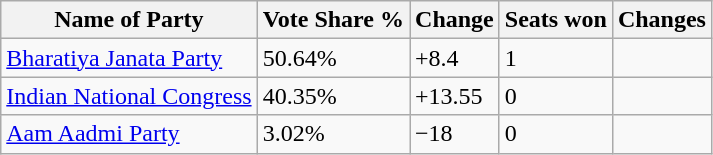<table class="wikitable sortable">
<tr>
<th>Name of Party</th>
<th>Vote Share %</th>
<th>Change</th>
<th>Seats won</th>
<th>Changes</th>
</tr>
<tr>
<td><a href='#'>Bharatiya Janata Party</a></td>
<td>50.64%</td>
<td>+8.4</td>
<td>1</td>
<td></td>
</tr>
<tr>
<td><a href='#'>Indian National Congress</a></td>
<td>40.35%</td>
<td>+13.55</td>
<td>0</td>
<td></td>
</tr>
<tr>
<td><a href='#'>Aam Aadmi Party</a></td>
<td>3.02%</td>
<td>−18</td>
<td>0</td>
<td></td>
</tr>
</table>
